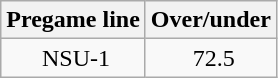<table class="wikitable">
<tr align="center">
<th style=>Pregame line</th>
<th style=>Over/under</th>
</tr>
<tr align="center">
<td> NSU-1</td>
<td> 72.5</td>
</tr>
</table>
